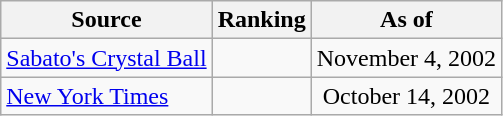<table class="wikitable" style="text-align:center">
<tr>
<th>Source</th>
<th>Ranking</th>
<th>As of</th>
</tr>
<tr>
<td align=left><a href='#'>Sabato's Crystal Ball</a></td>
<td></td>
<td>November 4, 2002</td>
</tr>
<tr>
<td align=left><a href='#'>New York Times</a></td>
<td></td>
<td>October 14, 2002</td>
</tr>
</table>
